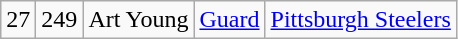<table class="wikitable" style="text-align:center">
<tr>
<td>27</td>
<td>249</td>
<td>Art Young</td>
<td><a href='#'>Guard</a></td>
<td><a href='#'>Pittsburgh Steelers</a></td>
</tr>
</table>
